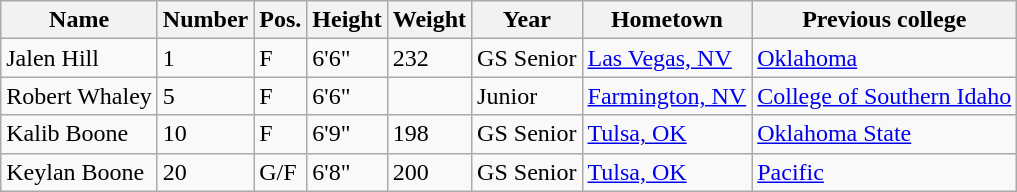<table class="wikitable sortable" border="1">
<tr>
<th>Name</th>
<th>Number</th>
<th>Pos.</th>
<th>Height</th>
<th>Weight</th>
<th>Year</th>
<th>Hometown</th>
<th class="unsortable">Previous college</th>
</tr>
<tr>
<td>Jalen Hill</td>
<td>1</td>
<td>F</td>
<td>6'6"</td>
<td>232</td>
<td>GS Senior</td>
<td><a href='#'>Las Vegas, NV</a></td>
<td><a href='#'>Oklahoma</a></td>
</tr>
<tr>
<td>Robert Whaley</td>
<td>5</td>
<td>F</td>
<td>6'6"</td>
<td></td>
<td>Junior</td>
<td><a href='#'>Farmington, NV</a></td>
<td><a href='#'>College of Southern Idaho</a></td>
</tr>
<tr>
<td>Kalib Boone</td>
<td>10</td>
<td>F</td>
<td>6'9"</td>
<td>198</td>
<td>GS Senior</td>
<td><a href='#'>Tulsa, OK</a></td>
<td><a href='#'>Oklahoma State</a></td>
</tr>
<tr>
<td>Keylan Boone</td>
<td>20</td>
<td>G/F</td>
<td>6'8"</td>
<td>200</td>
<td>GS Senior</td>
<td><a href='#'>Tulsa, OK</a></td>
<td><a href='#'>Pacific</a></td>
</tr>
</table>
